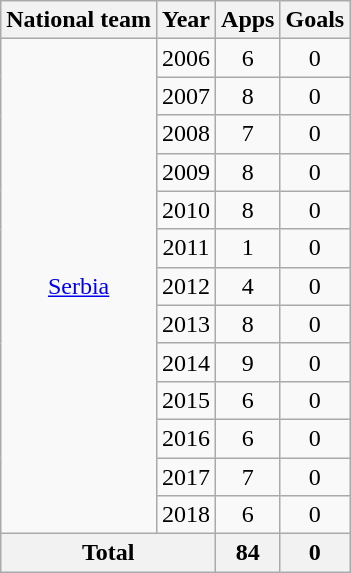<table class="wikitable" style="text-align:center">
<tr>
<th>National team</th>
<th>Year</th>
<th>Apps</th>
<th>Goals</th>
</tr>
<tr>
<td rowspan="13"><a href='#'>Serbia</a></td>
<td>2006</td>
<td>6</td>
<td>0</td>
</tr>
<tr>
<td>2007</td>
<td>8</td>
<td>0</td>
</tr>
<tr>
<td>2008</td>
<td>7</td>
<td>0</td>
</tr>
<tr>
<td>2009</td>
<td>8</td>
<td>0</td>
</tr>
<tr>
<td>2010</td>
<td>8</td>
<td>0</td>
</tr>
<tr>
<td>2011</td>
<td>1</td>
<td>0</td>
</tr>
<tr>
<td>2012</td>
<td>4</td>
<td>0</td>
</tr>
<tr>
<td>2013</td>
<td>8</td>
<td>0</td>
</tr>
<tr>
<td>2014</td>
<td>9</td>
<td>0</td>
</tr>
<tr>
<td>2015</td>
<td>6</td>
<td>0</td>
</tr>
<tr>
<td>2016</td>
<td>6</td>
<td>0</td>
</tr>
<tr>
<td>2017</td>
<td>7</td>
<td>0</td>
</tr>
<tr>
<td>2018</td>
<td>6</td>
<td>0</td>
</tr>
<tr>
<th colspan="2">Total</th>
<th>84</th>
<th>0</th>
</tr>
</table>
